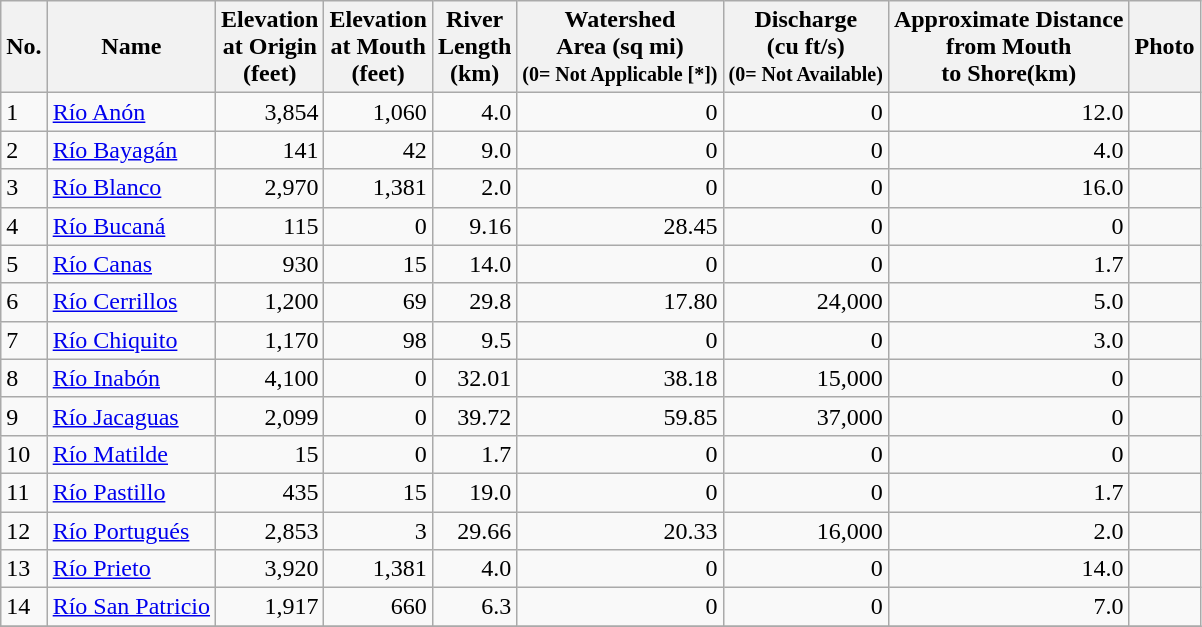<table class="wikitable sortable">
<tr>
<th>No.</th>
<th>Name</th>
<th>Elevation<br> at Origin<br>(feet)</th>
<th>Elevation<br> at Mouth<br>(feet)</th>
<th>River<br> Length<br>(km)</th>
<th>Watershed<br> Area (sq mi)<br> <small>(0= Not Applicable [*]) </small></th>
<th>Discharge<br> (cu ft/s)<br> <small>(0= Not Available)</small></th>
<th>Approximate Distance<br> from Mouth<br> to Shore(km)</th>
<th>Photo</th>
</tr>
<tr>
<td>1</td>
<td><a href='#'>Río Anón</a></td>
<td align="right">3,854</td>
<td align="right">1,060</td>
<td align="right">4.0</td>
<td align="right">0</td>
<td align="right">0</td>
<td align="right">12.0</td>
<td></td>
</tr>
<tr>
<td>2</td>
<td><a href='#'>Río Bayagán</a></td>
<td align="right">141</td>
<td align="right">42</td>
<td align="right">9.0</td>
<td align="right">0</td>
<td align="right">0</td>
<td align="right">4.0</td>
<td></td>
</tr>
<tr>
<td>3</td>
<td><a href='#'>Río Blanco</a></td>
<td align="right">2,970</td>
<td align="right">1,381</td>
<td align="right">2.0</td>
<td align="right">0</td>
<td align="right">0</td>
<td align="right">16.0</td>
<td></td>
</tr>
<tr>
<td>4</td>
<td><a href='#'>Río Bucaná</a></td>
<td align="right">115</td>
<td align="right">0</td>
<td align="right">9.16</td>
<td align="right">28.45</td>
<td align="right">0</td>
<td align="right">0</td>
<td></td>
</tr>
<tr>
<td>5</td>
<td><a href='#'>Río Canas</a></td>
<td align="right">930</td>
<td align="right">15</td>
<td align="right">14.0</td>
<td align="right">0</td>
<td align="right">0</td>
<td align="right">1.7</td>
<td></td>
</tr>
<tr>
<td>6</td>
<td><a href='#'>Río Cerrillos</a></td>
<td align="right">1,200</td>
<td align="right">69</td>
<td align="right">29.8</td>
<td align="right">17.80</td>
<td align="right">24,000</td>
<td align="right">5.0</td>
<td></td>
</tr>
<tr>
<td>7</td>
<td><a href='#'>Río Chiquito</a></td>
<td align="right">1,170</td>
<td align="right">98</td>
<td align="right">9.5</td>
<td align="right">0</td>
<td align="right">0</td>
<td align="right">3.0</td>
<td></td>
</tr>
<tr>
<td>8</td>
<td><a href='#'>Río Inabón</a></td>
<td align="right">4,100</td>
<td align="right">0</td>
<td align="right">32.01</td>
<td align="right">38.18</td>
<td align="right">15,000</td>
<td align="right">0</td>
<td></td>
</tr>
<tr>
<td>9</td>
<td><a href='#'>Río Jacaguas</a></td>
<td align="right">2,099</td>
<td align="right">0</td>
<td align="right">39.72</td>
<td align="right">59.85</td>
<td align="right">37,000</td>
<td align="right">0</td>
<td></td>
</tr>
<tr>
<td>10</td>
<td><a href='#'>Río Matilde</a></td>
<td align="right">15</td>
<td align="right">0</td>
<td align="right">1.7</td>
<td align="right">0</td>
<td align="right">0</td>
<td align="right">0</td>
<td></td>
</tr>
<tr>
<td>11</td>
<td><a href='#'>Río Pastillo</a></td>
<td align="right">435</td>
<td align="right">15</td>
<td align="right">19.0</td>
<td align="right">0</td>
<td align="right">0</td>
<td align="right">1.7</td>
<td></td>
</tr>
<tr>
<td>12</td>
<td><a href='#'>Río Portugués</a></td>
<td align="right">2,853</td>
<td align="right">3</td>
<td align="right">29.66</td>
<td align="right">20.33</td>
<td align="right">16,000</td>
<td align="right">2.0</td>
<td></td>
</tr>
<tr>
<td>13</td>
<td><a href='#'>Río Prieto</a></td>
<td align="right">3,920</td>
<td align="right">1,381</td>
<td align="right">4.0</td>
<td align="right">0</td>
<td align="right">0</td>
<td align="right">14.0</td>
<td></td>
</tr>
<tr>
<td>14</td>
<td><a href='#'>Río San Patricio</a></td>
<td align="right">1,917</td>
<td align="right">660</td>
<td align="right">6.3</td>
<td align="right">0</td>
<td align="right">0</td>
<td align="right">7.0</td>
<td></td>
</tr>
<tr>
</tr>
</table>
